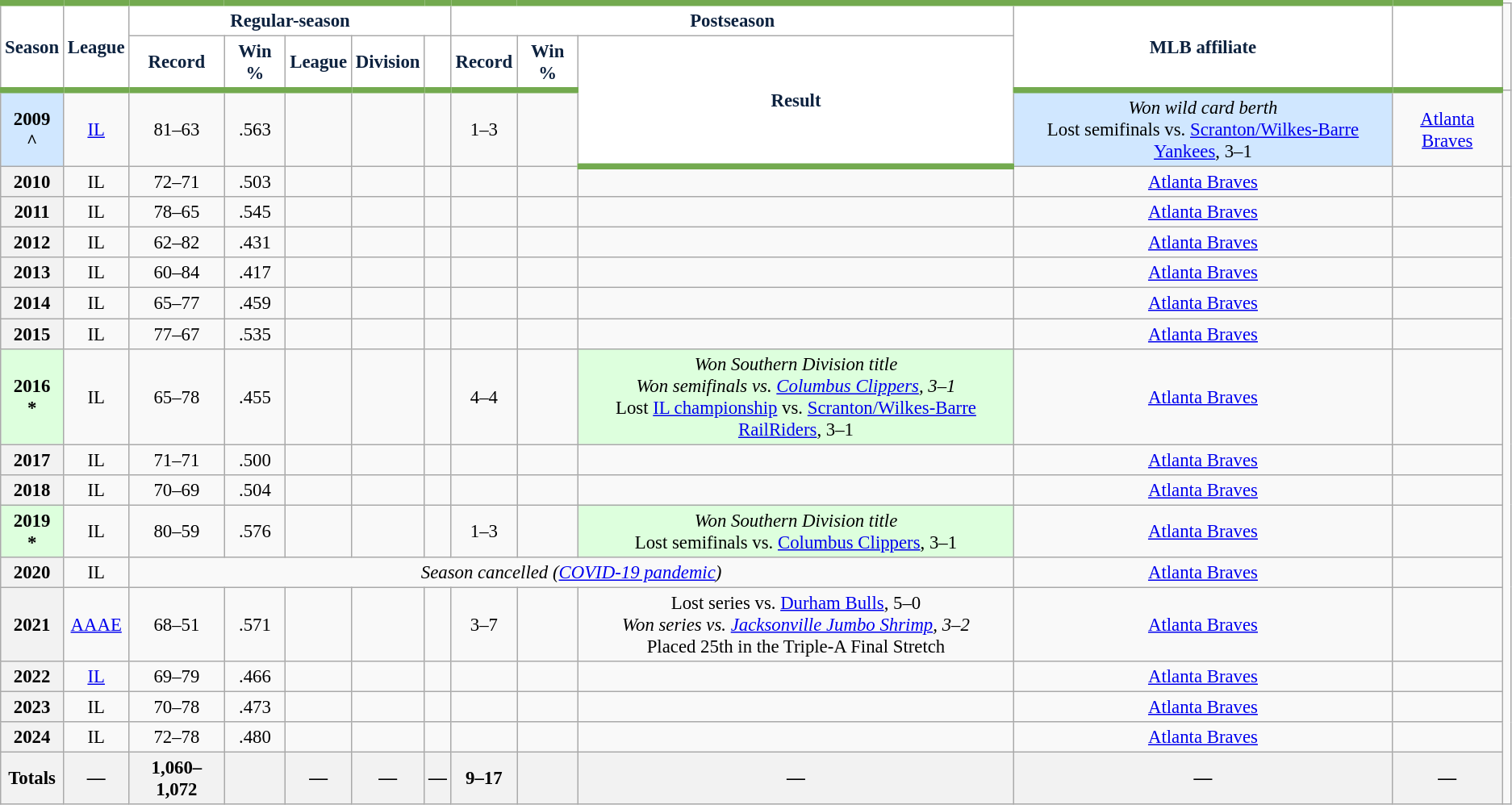<table class="wikitable sortable plainrowheaders" style="font-size: 95%; text-align:center;">
<tr>
<th rowspan="2" scope="col" style="background-color:#ffffff; border-top:#73AA4F 5px solid; border-bottom:#73AA4F 5px solid; color:#0D223F">Season</th>
<th rowspan="2" scope="col" style="background-color:#ffffff; border-top:#73AA4F 5px solid; border-bottom:#73AA4F 5px solid; color:#0D223F">League</th>
<th colspan="5" scope="col" style="background-color:#ffffff; border-top:#73AA4F 5px solid; color:#0D223F">Regular-season</th>
<th colspan="3" scope="col" style="background-color:#ffffff; border-top:#73AA4F 5px solid; color:#0D223F">Postseason</th>
<th rowspan="2" scope="col" style="background-color:#ffffff; border-top:#73AA4F 5px solid; border-bottom:#73AA4F 5px solid; color:#0D223F">MLB affiliate</th>
<th class="unsortable" rowspan="2" scope="col" style="background-color:#ffffff; border-top:#73AA4F 5px solid; border-bottom:#73AA4F 5px solid; color:#0D223F"></th>
</tr>
<tr>
<th scope="col" style="background-color:#ffffff; border-bottom:#73AA4F 5px solid; color:#0D223F">Record</th>
<th scope="col" style="background-color:#ffffff; border-bottom:#73AA4F 5px solid; color:#0D223F">Win %</th>
<th scope="col" style="background-color:#ffffff; border-bottom:#73AA4F 5px solid; color:#0D223F">League</th>
<th scope="col" style="background-color:#ffffff; border-bottom:#73AA4F 5px solid; color:#0D223F">Division</th>
<th scope="col" style="background-color:#ffffff; border-bottom:#73AA4F 5px solid; color:#0D223F"></th>
<th scope="col" style="background-color:#ffffff; border-bottom:#73AA4F 5px solid; color:#0D223F">Record</th>
<th scope="col" style="background-color:#ffffff; border-bottom:#73AA4F 5px solid; color:#0D223F">Win %</th>
<th class="unsortable" rowspan="2" scope="col" style="background-color:#ffffff; border-bottom:#73AA4F 5px solid; color:#0D223F">Result</th>
</tr>
<tr>
<th scope="row" style="text-align:center; background:#D0E7FF">2009<br>^</th>
<td><a href='#'>IL</a></td>
<td>81–63</td>
<td>.563</td>
<td></td>
<td></td>
<td></td>
<td>1–3</td>
<td></td>
<td bgcolor="#D0E7FF"><em>Won wild card berth</em><br>Lost semifinals vs. <a href='#'>Scranton/Wilkes-Barre Yankees</a>, 3–1</td>
<td><a href='#'>Atlanta Braves</a></td>
<td></td>
</tr>
<tr>
<th scope="row" style="text-align:center">2010</th>
<td>IL</td>
<td>72–71</td>
<td>.503</td>
<td></td>
<td></td>
<td></td>
<td></td>
<td></td>
<td></td>
<td><a href='#'>Atlanta Braves</a></td>
<td></td>
</tr>
<tr>
<th scope="row" style="text-align:center">2011</th>
<td>IL</td>
<td>78–65</td>
<td>.545</td>
<td></td>
<td></td>
<td></td>
<td></td>
<td></td>
<td></td>
<td><a href='#'>Atlanta Braves</a></td>
<td></td>
</tr>
<tr>
<th scope="row" style="text-align:center">2012</th>
<td>IL</td>
<td>62–82</td>
<td>.431</td>
<td></td>
<td></td>
<td></td>
<td></td>
<td></td>
<td></td>
<td><a href='#'>Atlanta Braves</a></td>
<td></td>
</tr>
<tr>
<th scope="row" style="text-align:center">2013</th>
<td>IL</td>
<td>60–84</td>
<td>.417</td>
<td></td>
<td></td>
<td></td>
<td></td>
<td></td>
<td></td>
<td><a href='#'>Atlanta Braves</a></td>
<td></td>
</tr>
<tr>
<th scope="row" style="text-align:center">2014</th>
<td>IL</td>
<td>65–77</td>
<td>.459</td>
<td></td>
<td></td>
<td></td>
<td></td>
<td></td>
<td></td>
<td><a href='#'>Atlanta Braves</a></td>
<td></td>
</tr>
<tr>
<th scope="row" style="text-align:center">2015</th>
<td>IL</td>
<td>77–67</td>
<td>.535</td>
<td></td>
<td></td>
<td></td>
<td></td>
<td></td>
<td></td>
<td><a href='#'>Atlanta Braves</a></td>
<td></td>
</tr>
<tr>
<th scope="row" style="text-align:center; background:#DDFFDD">2016<br>*</th>
<td>IL</td>
<td>65–78</td>
<td>.455</td>
<td></td>
<td></td>
<td></td>
<td>4–4</td>
<td></td>
<td bgcolor="#DDFFDD"><em>Won Southern Division title</em><br><em>Won semifinals vs. <a href='#'>Columbus Clippers</a>, 3–1</em><br>Lost <a href='#'>IL championship</a> vs. <a href='#'>Scranton/Wilkes-Barre RailRiders</a>, 3–1</td>
<td><a href='#'>Atlanta Braves</a></td>
<td></td>
</tr>
<tr>
<th scope="row" style="text-align:center">2017</th>
<td>IL</td>
<td>71–71</td>
<td>.500</td>
<td></td>
<td></td>
<td></td>
<td></td>
<td></td>
<td></td>
<td><a href='#'>Atlanta Braves</a></td>
<td></td>
</tr>
<tr>
<th scope="row" style="text-align:center">2018</th>
<td>IL</td>
<td>70–69</td>
<td>.504</td>
<td></td>
<td></td>
<td></td>
<td></td>
<td></td>
<td></td>
<td><a href='#'>Atlanta Braves</a></td>
<td></td>
</tr>
<tr>
<th scope="row" style="text-align:center; background:#DDFFDD">2019<br>*</th>
<td>IL</td>
<td>80–59</td>
<td>.576</td>
<td></td>
<td></td>
<td></td>
<td>1–3</td>
<td></td>
<td bgcolor="#DDFFDD"><em>Won Southern Division title</em><br>Lost semifinals vs. <a href='#'>Columbus Clippers</a>, 3–1</td>
<td><a href='#'>Atlanta Braves</a></td>
<td></td>
</tr>
<tr>
<th scope="row" style="text-align:center">2020</th>
<td>IL</td>
<td colspan="8"><em>Season cancelled (<a href='#'>COVID-19 pandemic</a>)</em></td>
<td><a href='#'>Atlanta Braves</a></td>
<td></td>
</tr>
<tr>
<th scope="row" style="text-align:center">2021</th>
<td><a href='#'>AAAE</a></td>
<td>68–51</td>
<td>.571</td>
<td></td>
<td></td>
<td></td>
<td>3–7</td>
<td></td>
<td>Lost series vs. <a href='#'>Durham Bulls</a>, 5–0<br><em>Won series vs. <a href='#'>Jacksonville Jumbo Shrimp</a>, 3–2</em><br>Placed 25th in the Triple-A Final Stretch</td>
<td><a href='#'>Atlanta Braves</a></td>
<td></td>
</tr>
<tr>
<th scope="row" style="text-align:center">2022</th>
<td><a href='#'>IL</a></td>
<td>69–79</td>
<td>.466</td>
<td></td>
<td></td>
<td></td>
<td></td>
<td></td>
<td></td>
<td><a href='#'>Atlanta Braves</a></td>
<td></td>
</tr>
<tr>
<th scope="row" style="text-align:center">2023</th>
<td>IL</td>
<td>70–78</td>
<td>.473</td>
<td></td>
<td></td>
<td></td>
<td></td>
<td></td>
<td></td>
<td><a href='#'>Atlanta Braves</a></td>
<td></td>
</tr>
<tr>
<th scope="row" style="text-align:center">2024</th>
<td>IL</td>
<td>72–78</td>
<td>.480</td>
<td></td>
<td></td>
<td></td>
<td></td>
<td></td>
<td></td>
<td><a href='#'>Atlanta Braves</a></td>
<td></td>
</tr>
<tr class="sortbottom">
<th scope="row" style="text-align:center"><strong>Totals</strong></th>
<th>—</th>
<th>1,060–1,072</th>
<th></th>
<th>—</th>
<th>—</th>
<th>—</th>
<th>9–17</th>
<th></th>
<th>—</th>
<th>—</th>
<th>—</th>
</tr>
</table>
